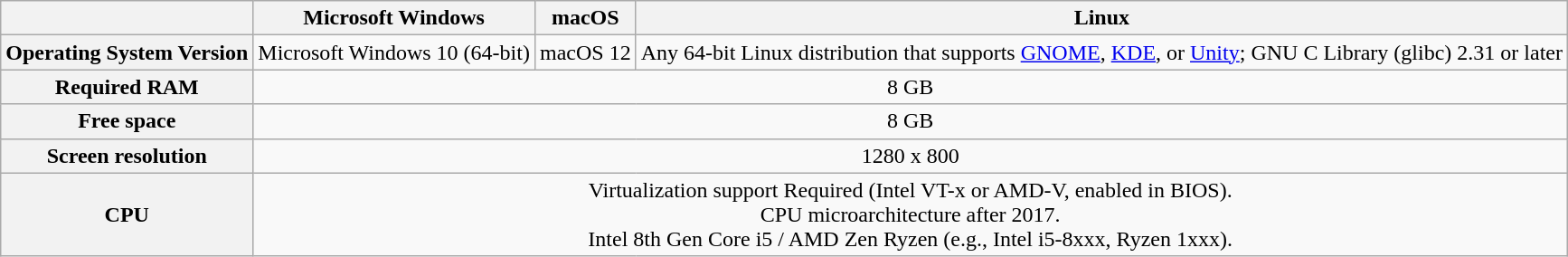<table class="wikitable">
<tr>
<th></th>
<th>Microsoft Windows</th>
<th>macOS</th>
<th>Linux</th>
</tr>
<tr>
<th>Operating System Version</th>
<td>Microsoft Windows 10 (64-bit)</td>
<td>macOS 12</td>
<td>Any 64-bit Linux distribution that supports <a href='#'>GNOME</a>, <a href='#'>KDE</a>, or <a href='#'>Unity</a>; GNU C Library (glibc) 2.31 or later</td>
</tr>
<tr>
<th>Required RAM</th>
<td colspan="3" style="text-align:center">8 GB</td>
</tr>
<tr>
<th>Free space</th>
<td colspan="3" style="text-align:center">8 GB</td>
</tr>
<tr>
<th>Screen resolution</th>
<td colspan="3" style="text-align:center">1280 x 800</td>
</tr>
<tr>
<th>CPU</th>
<td colspan="3" style="text-align: center;">Virtualization support Required (Intel VT-x or AMD-V, enabled in BIOS).<br>CPU microarchitecture after 2017.<br>Intel 8th Gen Core i5 / AMD Zen Ryzen (e.g., Intel i5-8xxx, Ryzen 1xxx).</td>
</tr>
</table>
